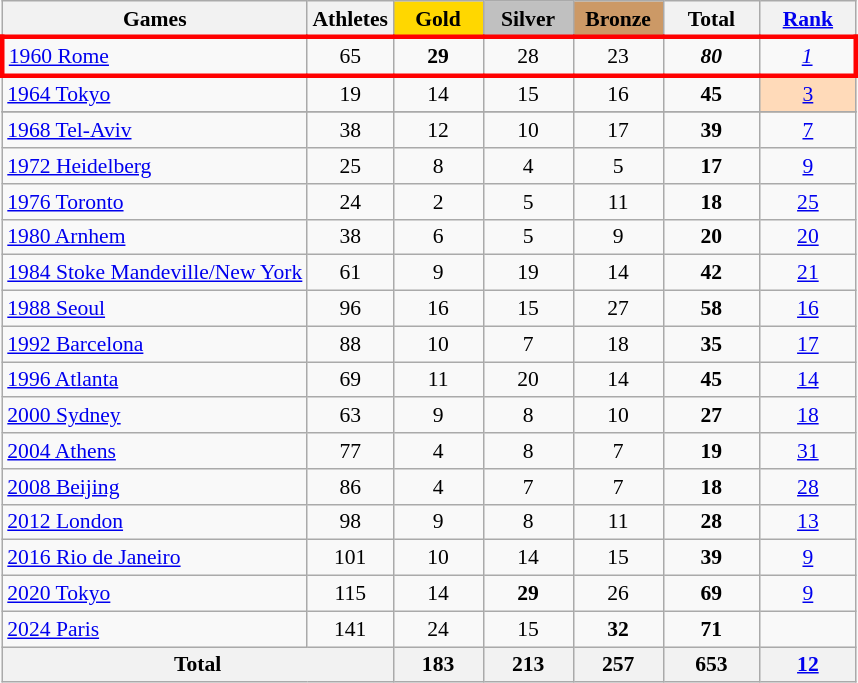<table class="wikitable" style="text-align:center; font-size:90%;">
<tr>
<th>Games</th>
<th>Athletes</th>
<td style="background:gold; width:3.7em; font-weight:bold;">Gold</td>
<td style="background:silver; width:3.7em; font-weight:bold;">Silver</td>
<td style="background:#cc9966; width:3.7em; font-weight:bold;">Bronze</td>
<th style="width:4em; font-weight:bold;">Total</th>
<th style="width:4em; font-weight:bold;"><a href='#'>Rank</a></th>
</tr>
<tr>
</tr>
<tr style="border: 3px solid red">
<td align=left> <a href='#'>1960 Rome</a></td>
<td>65</td>
<td><strong>29</strong></td>
<td>28</td>
<td>23</td>
<td><strong><em>80</em></strong></td>
<td><em><a href='#'>1</a></em></td>
</tr>
<tr>
<td align=left> <a href='#'>1964 Tokyo</a></td>
<td>19</td>
<td>14</td>
<td>15</td>
<td>16</td>
<td><strong>45</strong></td>
<td bgcolor=ffdab9><a href='#'>3</a></td>
</tr>
<tr>
</tr>
<tr>
<td align=left> <a href='#'>1968 Tel-Aviv</a></td>
<td>38</td>
<td>12</td>
<td>10</td>
<td>17</td>
<td><strong>39</strong></td>
<td><a href='#'>7</a></td>
</tr>
<tr>
<td align=left> <a href='#'>1972 Heidelberg</a></td>
<td>25</td>
<td>8</td>
<td>4</td>
<td>5</td>
<td><strong>17</strong></td>
<td><a href='#'>9</a></td>
</tr>
<tr>
<td align=left> <a href='#'>1976 Toronto</a></td>
<td>24</td>
<td>2</td>
<td>5</td>
<td>11</td>
<td><strong>18</strong></td>
<td><a href='#'>25</a></td>
</tr>
<tr>
<td align=left> <a href='#'>1980 Arnhem</a></td>
<td>38</td>
<td>6</td>
<td>5</td>
<td>9</td>
<td><strong>20</strong></td>
<td><a href='#'>20</a></td>
</tr>
<tr>
<td align=left> <a href='#'>1984 Stoke Mandeville/New York</a></td>
<td>61</td>
<td>9</td>
<td>19</td>
<td>14</td>
<td><strong>42</strong></td>
<td><a href='#'>21</a></td>
</tr>
<tr>
<td align=left> <a href='#'>1988 Seoul</a></td>
<td>96</td>
<td>16</td>
<td>15</td>
<td>27</td>
<td><strong>58</strong></td>
<td><a href='#'>16</a></td>
</tr>
<tr>
<td align=left> <a href='#'>1992 Barcelona</a></td>
<td>88</td>
<td>10</td>
<td>7</td>
<td>18</td>
<td><strong>35</strong></td>
<td><a href='#'>17</a></td>
</tr>
<tr>
<td align=left> <a href='#'>1996 Atlanta</a></td>
<td>69</td>
<td>11</td>
<td>20</td>
<td>14</td>
<td><strong>45</strong></td>
<td><a href='#'>14</a></td>
</tr>
<tr>
<td align=left> <a href='#'>2000 Sydney</a></td>
<td>63</td>
<td>9</td>
<td>8</td>
<td>10</td>
<td><strong>27</strong></td>
<td><a href='#'>18</a></td>
</tr>
<tr>
<td align=left> <a href='#'>2004 Athens</a></td>
<td>77</td>
<td>4</td>
<td>8</td>
<td>7</td>
<td><strong>19</strong></td>
<td><a href='#'>31</a></td>
</tr>
<tr>
<td align=left> <a href='#'>2008 Beijing</a></td>
<td>86</td>
<td>4</td>
<td>7</td>
<td>7</td>
<td><strong>18</strong></td>
<td><a href='#'>28</a></td>
</tr>
<tr>
<td align=left> <a href='#'>2012 London</a></td>
<td>98</td>
<td>9</td>
<td>8</td>
<td>11</td>
<td><strong>28</strong></td>
<td><a href='#'>13</a></td>
</tr>
<tr>
<td align=left> <a href='#'>2016 Rio de Janeiro</a></td>
<td>101</td>
<td>10</td>
<td>14</td>
<td>15</td>
<td><strong>39</strong></td>
<td><a href='#'>9</a></td>
</tr>
<tr>
<td align=left> <a href='#'>2020 Tokyo</a></td>
<td>115</td>
<td>14</td>
<td><strong>29</strong></td>
<td>26</td>
<td><strong>69</strong></td>
<td><a href='#'>9</a></td>
</tr>
<tr>
<td align=left> <a href='#'>2024 Paris</a></td>
<td>141</td>
<td>24</td>
<td>15</td>
<td><strong>32</strong></td>
<td><strong>71</strong></td>
<td></td>
</tr>
<tr>
<th colspan=2>Total</th>
<th>183</th>
<th>213</th>
<th>257</th>
<th>653</th>
<th><a href='#'>12</a></th>
</tr>
</table>
